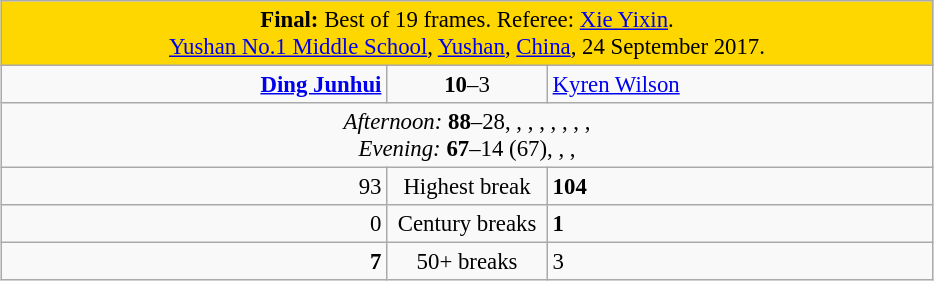<table class="wikitable" style="font-size: 95%; margin: 1em auto 1em auto;">
<tr>
<td colspan="3" align="center" bgcolor="#ffd700"><strong>Final:</strong> Best of 19 frames. Referee: <a href='#'>Xie Yixin</a>.<br><a href='#'>Yushan No.1 Middle School</a>, <a href='#'>Yushan</a>, <a href='#'>China</a>, 24 September 2017.</td>
</tr>
<tr>
<td width="250" align="right"><strong><a href='#'>Ding Junhui</a></strong> <br> </td>
<td width="100" align="center"><strong>10</strong>–3</td>
<td width="250"><a href='#'>Kyren Wilson</a> <br> </td>
</tr>
<tr>
<td colspan="3" align="center" style="font-size: 100%"><em>Afternoon:</em> <strong>88</strong>–28, , , , , , , ,  <br><em>Evening:</em> <strong>67</strong>–14 (67), , , </td>
</tr>
<tr>
<td align="right">93</td>
<td align="center">Highest break</td>
<td><strong>104</strong></td>
</tr>
<tr>
<td align="right">0</td>
<td align="center">Century breaks</td>
<td><strong>1</strong></td>
</tr>
<tr>
<td align="right"><strong>7</strong></td>
<td align="center">50+ breaks</td>
<td>3</td>
</tr>
</table>
